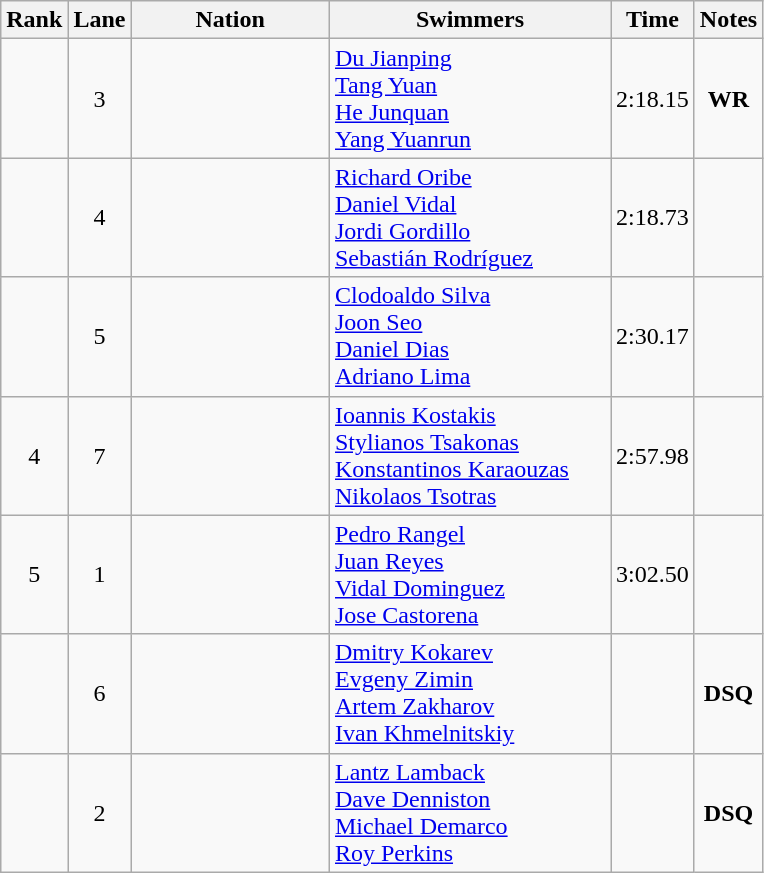<table class="wikitable sortable" style="text-align:center">
<tr>
<th>Rank</th>
<th>Lane</th>
<th style="width:125px">Nation</th>
<th Class="unsortable" style="width:180px">Swimmers</th>
<th>Time</th>
<th>Notes</th>
</tr>
<tr>
<td></td>
<td>3</td>
<td style="text-align:left"></td>
<td style="text-align:left"><a href='#'>Du Jianping</a><br> <a href='#'>Tang Yuan</a><br> <a href='#'>He Junquan</a><br> <a href='#'>Yang Yuanrun</a></td>
<td>2:18.15</td>
<td><strong>WR</strong></td>
</tr>
<tr>
<td></td>
<td>4</td>
<td style="text-align:left"></td>
<td style="text-align:left"><a href='#'>Richard Oribe</a><br> <a href='#'>Daniel Vidal</a><br> <a href='#'>Jordi Gordillo</a><br> <a href='#'>Sebastián Rodríguez</a></td>
<td>2:18.73</td>
<td></td>
</tr>
<tr>
<td></td>
<td>5</td>
<td style="text-align:left"></td>
<td style="text-align:left"><a href='#'>Clodoaldo Silva</a><br> <a href='#'>Joon Seo</a><br> <a href='#'>Daniel Dias</a><br> <a href='#'>Adriano Lima</a></td>
<td>2:30.17</td>
<td></td>
</tr>
<tr>
<td>4</td>
<td>7</td>
<td style="text-align:left"></td>
<td style="text-align:left"><a href='#'>Ioannis Kostakis</a><br> <a href='#'>Stylianos Tsakonas</a><br> <a href='#'>Konstantinos Karaouzas</a><br> <a href='#'>Nikolaos Tsotras</a></td>
<td>2:57.98</td>
<td></td>
</tr>
<tr>
<td>5</td>
<td>1</td>
<td style="text-align:left"></td>
<td style="text-align:left"><a href='#'>Pedro Rangel</a><br> <a href='#'>Juan Reyes</a><br> <a href='#'>Vidal Dominguez</a><br> <a href='#'>Jose Castorena</a></td>
<td>3:02.50</td>
<td></td>
</tr>
<tr>
<td></td>
<td>6</td>
<td style="text-align:left"></td>
<td style="text-align:left"><a href='#'>Dmitry Kokarev</a><br> <a href='#'>Evgeny Zimin</a><br> <a href='#'>Artem Zakharov</a><br> <a href='#'>Ivan Khmelnitskiy</a></td>
<td></td>
<td><strong>DSQ</strong></td>
</tr>
<tr>
<td></td>
<td>2</td>
<td style="text-align:left"></td>
<td style="text-align:left"><a href='#'>Lantz Lamback</a><br> <a href='#'>Dave Denniston</a><br> <a href='#'>Michael Demarco</a><br> <a href='#'>Roy Perkins</a></td>
<td></td>
<td><strong>DSQ</strong></td>
</tr>
</table>
